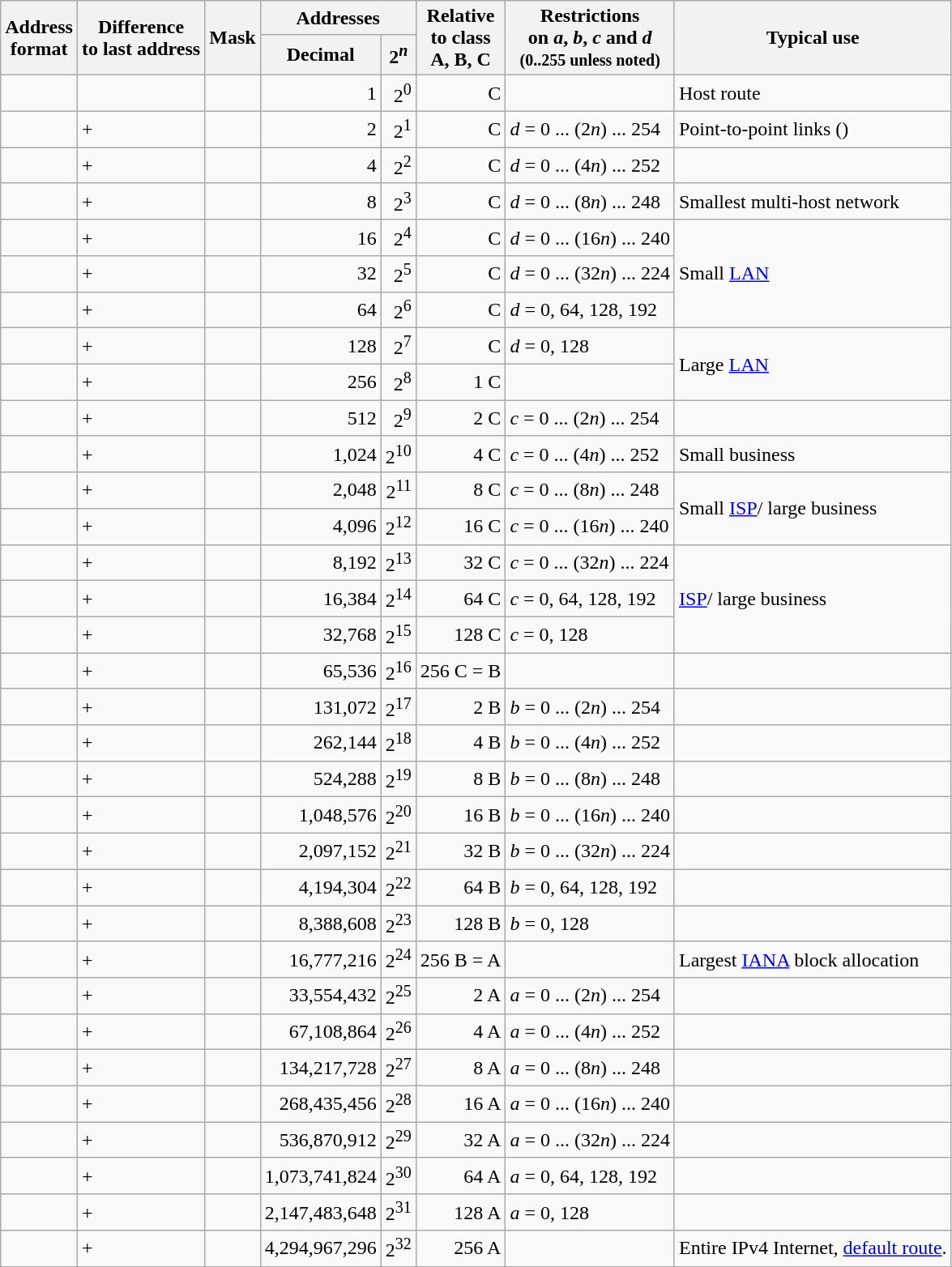<table class="wikitable">
<tr>
<th rowspan = 2>Address<br>format</th>
<th rowspan = 2>Difference<br>to last address</th>
<th rowspan = 2>Mask</th>
<th colspan = 2>Addresses</th>
<th rowspan = 2>Relative<br>to class<br>A, B, C</th>
<th rowspan = 2>Restrictions<br>on <em>a</em>, <em>b</em>, <em>c</em> and <em>d</em><br><small>(0..255 unless noted)</small></th>
<th rowspan = 2>Typical use</th>
</tr>
<tr>
<th>Decimal</th>
<th>2<sup><em>n</em></sup></th>
</tr>
<tr>
<td></td>
<td></td>
<td></td>
<td style="text-align:right;">1</td>
<td style="text-align:right;">2<sup>0</sup></td>
<td style="text-align:right;"> C</td>
<td></td>
<td>Host route</td>
</tr>
<tr>
<td></td>
<td>+</td>
<td></td>
<td style="text-align:right;">2</td>
<td style="text-align:right;">2<sup>1</sup></td>
<td style="text-align:right;"> C</td>
<td><em>d</em> = 0 ... (2<em>n</em>) ... 254</td>
<td>Point-to-point links ()</td>
</tr>
<tr>
<td></td>
<td>+</td>
<td></td>
<td style="text-align:right;">4</td>
<td style="text-align:right;">2<sup>2</sup></td>
<td style="text-align:right;"> C</td>
<td><em>d</em> = 0 ... (4<em>n</em>) ... 252</td>
<td></td>
</tr>
<tr>
<td></td>
<td>+</td>
<td></td>
<td style="text-align:right;">8</td>
<td style="text-align:right;">2<sup>3</sup></td>
<td style="text-align:right;"> C</td>
<td><em>d</em> = 0 ... (8<em>n</em>) ... 248</td>
<td>Smallest multi-host network</td>
</tr>
<tr>
<td></td>
<td>+</td>
<td></td>
<td style="text-align:right;">16</td>
<td style="text-align:right;">2<sup>4</sup></td>
<td style="text-align:right;"> C</td>
<td><em>d</em> = 0 ... (16<em>n</em>) ... 240</td>
<td rowspan=3>Small <a href='#'>LAN</a></td>
</tr>
<tr>
<td></td>
<td>+</td>
<td></td>
<td style="text-align:right;">32</td>
<td style="text-align:right;">2<sup>5</sup></td>
<td style="text-align:right;"> C</td>
<td><em>d</em> = 0 ... (32<em>n</em>) ... 224</td>
</tr>
<tr>
<td></td>
<td>+</td>
<td></td>
<td style="text-align:right;">64</td>
<td style="text-align:right;">2<sup>6</sup></td>
<td style="text-align:right;"> C</td>
<td><em>d</em> = 0, 64, 128, 192</td>
</tr>
<tr>
<td></td>
<td>+</td>
<td></td>
<td style="text-align:right;">128</td>
<td style="text-align:right;">2<sup>7</sup></td>
<td style="text-align:right;"> C</td>
<td><em>d</em> = 0, 128</td>
<td rowspan=2>Large <a href='#'>LAN</a></td>
</tr>
<tr>
<td></td>
<td>+</td>
<td></td>
<td style="text-align:right;">256</td>
<td style="text-align:right;">2<sup>8</sup></td>
<td style="text-align:right;">1 C</td>
<td></td>
</tr>
<tr>
<td></td>
<td>+</td>
<td></td>
<td style="text-align:right;">512</td>
<td style="text-align:right;">2<sup>9</sup></td>
<td style="text-align:right;">2 C</td>
<td><em>c</em> = 0 ... (2<em>n</em>) ... 254</td>
<td></td>
</tr>
<tr>
<td></td>
<td>+</td>
<td></td>
<td style="text-align:right;">1,024</td>
<td style="text-align:right;">2<sup>10</sup></td>
<td style="text-align:right;">4 C</td>
<td><em>c</em> = 0 ... (4<em>n</em>) ... 252</td>
<td>Small business</td>
</tr>
<tr>
<td></td>
<td>+</td>
<td></td>
<td style="text-align:right;">2,048</td>
<td style="text-align:right;">2<sup>11</sup></td>
<td style="text-align:right;">8 C</td>
<td><em>c</em> = 0 ... (8<em>n</em>) ... 248</td>
<td rowspan=2>Small <a href='#'>ISP</a>/ large business</td>
</tr>
<tr>
<td></td>
<td>+</td>
<td></td>
<td style="text-align:right;">4,096</td>
<td style="text-align:right;">2<sup>12</sup></td>
<td style="text-align:right;">16 C</td>
<td><em>c</em> = 0 ... (16<em>n</em>) ... 240</td>
</tr>
<tr>
<td></td>
<td>+</td>
<td></td>
<td style="text-align:right;">8,192</td>
<td style="text-align:right;">2<sup>13</sup></td>
<td style="text-align:right;">32 C</td>
<td><em>c</em> = 0 ... (32<em>n</em>) ... 224</td>
<td rowspan=3><a href='#'>ISP</a>/ large business</td>
</tr>
<tr>
<td></td>
<td>+</td>
<td></td>
<td style="text-align:right;">16,384</td>
<td style="text-align:right;">2<sup>14</sup></td>
<td style="text-align:right;">64 C</td>
<td><em>c</em> = 0, 64, 128, 192</td>
</tr>
<tr>
<td></td>
<td>+</td>
<td></td>
<td style="text-align:right;">32,768</td>
<td style="text-align:right;">2<sup>15</sup></td>
<td style="text-align:right;">128 C</td>
<td><em>c</em> = 0, 128</td>
</tr>
<tr>
<td></td>
<td>+</td>
<td></td>
<td style="text-align:right;">65,536</td>
<td style="text-align:right;">2<sup>16</sup></td>
<td style="text-align:right;">256 C = B</td>
<td></td>
<td></td>
</tr>
<tr>
<td></td>
<td>+</td>
<td></td>
<td style="text-align:right;">131,072</td>
<td style="text-align:right;">2<sup>17</sup></td>
<td style="text-align:right;">2 B</td>
<td><em>b</em> = 0 ... (2<em>n</em>) ... 254</td>
<td></td>
</tr>
<tr>
<td></td>
<td>+</td>
<td></td>
<td style="text-align:right;">262,144</td>
<td style="text-align:right;">2<sup>18</sup></td>
<td style="text-align:right;">4 B</td>
<td><em>b</em> = 0 ... (4<em>n</em>) ... 252</td>
<td></td>
</tr>
<tr>
<td></td>
<td>+</td>
<td></td>
<td style="text-align:right;">524,288</td>
<td style="text-align:right;">2<sup>19</sup></td>
<td style="text-align:right;">8 B</td>
<td><em>b</em> = 0 ... (8<em>n</em>) ... 248</td>
<td></td>
</tr>
<tr>
<td></td>
<td>+</td>
<td></td>
<td style="text-align:right;">1,048,576</td>
<td style="text-align:right;">2<sup>20</sup></td>
<td style="text-align:right;">16 B</td>
<td><em>b</em> = 0 ... (16<em>n</em>) ... 240</td>
<td></td>
</tr>
<tr>
<td></td>
<td>+</td>
<td></td>
<td style="text-align:right;">2,097,152</td>
<td style="text-align:right;">2<sup>21</sup></td>
<td style="text-align:right;">32 B</td>
<td><em>b</em> = 0 ... (32<em>n</em>) ... 224</td>
<td></td>
</tr>
<tr>
<td></td>
<td>+</td>
<td></td>
<td style="text-align:right;">4,194,304</td>
<td style="text-align:right;">2<sup>22</sup></td>
<td style="text-align:right;">64 B</td>
<td><em>b</em> = 0, 64, 128, 192</td>
<td></td>
</tr>
<tr>
<td></td>
<td>+</td>
<td></td>
<td style="text-align:right;">8,388,608</td>
<td style="text-align:right;">2<sup>23</sup></td>
<td style="text-align:right;">128 B</td>
<td><em>b</em> = 0, 128</td>
<td></td>
</tr>
<tr>
<td></td>
<td>+</td>
<td></td>
<td style="text-align:right;">16,777,216</td>
<td style="text-align:right;">2<sup>24</sup></td>
<td style="text-align:right;">256 B = A</td>
<td></td>
<td>Largest <a href='#'>IANA</a> block allocation</td>
</tr>
<tr>
<td></td>
<td>+</td>
<td></td>
<td style="text-align:right;">33,554,432</td>
<td style="text-align:right;">2<sup>25</sup></td>
<td style="text-align:right;">2 A</td>
<td><em>a</em> = 0 ... (2<em>n</em>) ... 254</td>
<td></td>
</tr>
<tr>
<td></td>
<td>+</td>
<td></td>
<td style="text-align:right;">67,108,864</td>
<td style="text-align:right;">2<sup>26</sup></td>
<td style="text-align:right;">4 A</td>
<td><em>a</em> = 0 ... (4<em>n</em>) ... 252</td>
<td></td>
</tr>
<tr>
<td></td>
<td>+</td>
<td></td>
<td style="text-align:right;">134,217,728</td>
<td style="text-align:right;">2<sup>27</sup></td>
<td style="text-align:right;">8 A</td>
<td><em>a</em> = 0 ... (8<em>n</em>) ... 248</td>
<td></td>
</tr>
<tr>
<td></td>
<td>+</td>
<td></td>
<td style="text-align:right;">268,435,456</td>
<td style="text-align:right;">2<sup>28</sup></td>
<td style="text-align:right;">16 A</td>
<td><em>a</em> = 0 ... (16<em>n</em>) ... 240</td>
<td></td>
</tr>
<tr>
<td></td>
<td>+</td>
<td></td>
<td style="text-align:right;">536,870,912</td>
<td style="text-align:right;">2<sup>29</sup></td>
<td style="text-align:right;">32 A</td>
<td><em>a</em> = 0 ... (32<em>n</em>) ... 224</td>
<td></td>
</tr>
<tr>
<td></td>
<td>+</td>
<td></td>
<td style="text-align:right;">1,073,741,824</td>
<td style="text-align:right;">2<sup>30</sup></td>
<td style="text-align:right;">64 A</td>
<td><em>a</em> = 0, 64, 128, 192</td>
<td></td>
</tr>
<tr>
<td></td>
<td>+</td>
<td></td>
<td style="text-align:right;">2,147,483,648</td>
<td style="text-align:right;">2<sup>31</sup></td>
<td style="text-align:right;">128 A</td>
<td><em>a</em> = 0, 128</td>
<td></td>
</tr>
<tr>
<td></td>
<td>+</td>
<td></td>
<td style="text-align:right;">4,294,967,296</td>
<td style="text-align:right;">2<sup>32</sup></td>
<td style="text-align:right;">256 A</td>
<td></td>
<td>Entire IPv4 Internet, <a href='#'>default route</a>.</td>
</tr>
</table>
